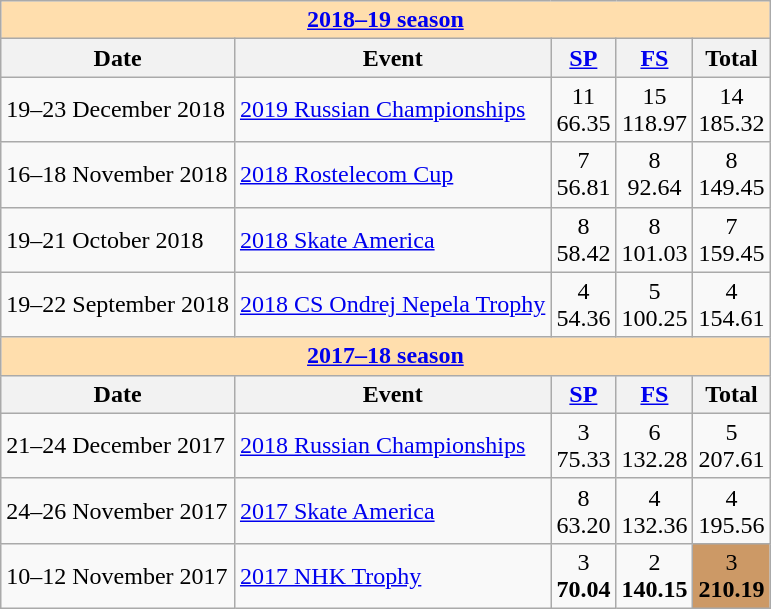<table class="wikitable">
<tr>
<td style="background-color: #ffdead; " colspan=8 align=center><a href='#'><strong>2018–19 season</strong></a></td>
</tr>
<tr>
<th>Date</th>
<th>Event</th>
<th><a href='#'>SP</a></th>
<th><a href='#'>FS</a></th>
<th>Total</th>
</tr>
<tr>
<td>19–23 December 2018</td>
<td><a href='#'>2019 Russian Championships</a></td>
<td align=center>11 <br> 66.35</td>
<td align=center>15 <br> 118.97</td>
<td align=center>14 <br> 185.32</td>
</tr>
<tr>
<td>16–18 November 2018</td>
<td><a href='#'>2018 Rostelecom Cup</a></td>
<td align=center>7 <br> 56.81</td>
<td align=center>8 <br> 92.64</td>
<td align=center>8 <br> 149.45</td>
</tr>
<tr>
<td>19–21 October 2018</td>
<td><a href='#'>2018 Skate America</a></td>
<td align=center>8 <br> 58.42</td>
<td align=center>8 <br> 101.03</td>
<td align=center>7 <br> 159.45</td>
</tr>
<tr>
<td>19–22 September 2018</td>
<td><a href='#'>2018 CS Ondrej Nepela Trophy</a></td>
<td align=center>4 <br> 54.36</td>
<td align=center>5 <br> 100.25</td>
<td align=center>4 <br> 154.61</td>
</tr>
<tr>
<td style="background-color: #ffdead; " colspan=8 align=center><a href='#'><strong>2017–18 season</strong></a></td>
</tr>
<tr>
<th>Date</th>
<th>Event</th>
<th><a href='#'>SP</a></th>
<th><a href='#'>FS</a></th>
<th>Total</th>
</tr>
<tr>
<td>21–24 December 2017</td>
<td><a href='#'>2018 Russian Championships</a></td>
<td align=center>3 <br> 75.33</td>
<td align=center>6 <br> 132.28</td>
<td align=center>5 <br> 207.61</td>
</tr>
<tr>
<td>24–26 November 2017</td>
<td><a href='#'>2017 Skate America</a></td>
<td align=center>8 <br> 63.20</td>
<td align=center>4 <br> 132.36</td>
<td align=center>4 <br> 195.56</td>
</tr>
<tr>
<td>10–12 November 2017</td>
<td><a href='#'>2017 NHK Trophy</a></td>
<td align=center>3 <br> <strong>70.04</strong></td>
<td align=center>2 <br> <strong>140.15</strong></td>
<td align="center" bgcolor="#cc9966">3 <br> <strong>210.19</strong></td>
</tr>
</table>
